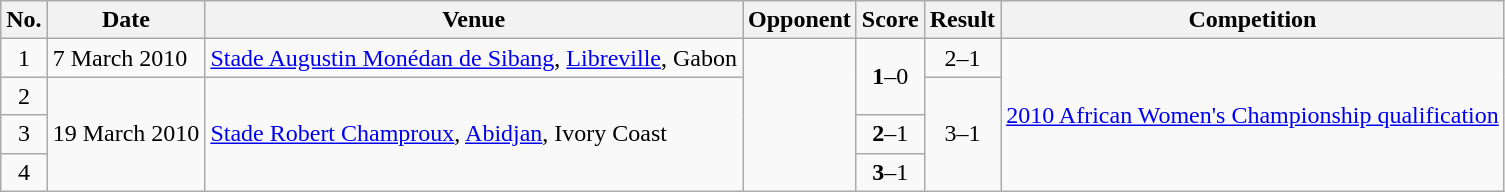<table class="wikitable">
<tr>
<th>No.</th>
<th>Date</th>
<th>Venue</th>
<th>Opponent</th>
<th>Score</th>
<th>Result</th>
<th>Competition</th>
</tr>
<tr>
<td style="text-align:center;">1</td>
<td>7 March 2010</td>
<td><a href='#'>Stade Augustin Monédan de Sibang</a>, <a href='#'>Libreville</a>, Gabon</td>
<td rowspan=4></td>
<td rowspan=2 style="text-align:center;"><strong>1</strong>–0</td>
<td style="text-align:center;">2–1</td>
<td rowspan=4><a href='#'>2010 African Women's Championship qualification</a></td>
</tr>
<tr>
<td style="text-align:center;">2</td>
<td rowspan=3>19 March 2010</td>
<td rowspan=3><a href='#'>Stade Robert Champroux</a>, <a href='#'>Abidjan</a>, Ivory Coast</td>
<td rowspan=3 style="text-align:center;">3–1</td>
</tr>
<tr style="text-align:center;">
<td>3</td>
<td><strong>2</strong>–1</td>
</tr>
<tr style="text-align:center;">
<td>4</td>
<td><strong>3</strong>–1</td>
</tr>
</table>
